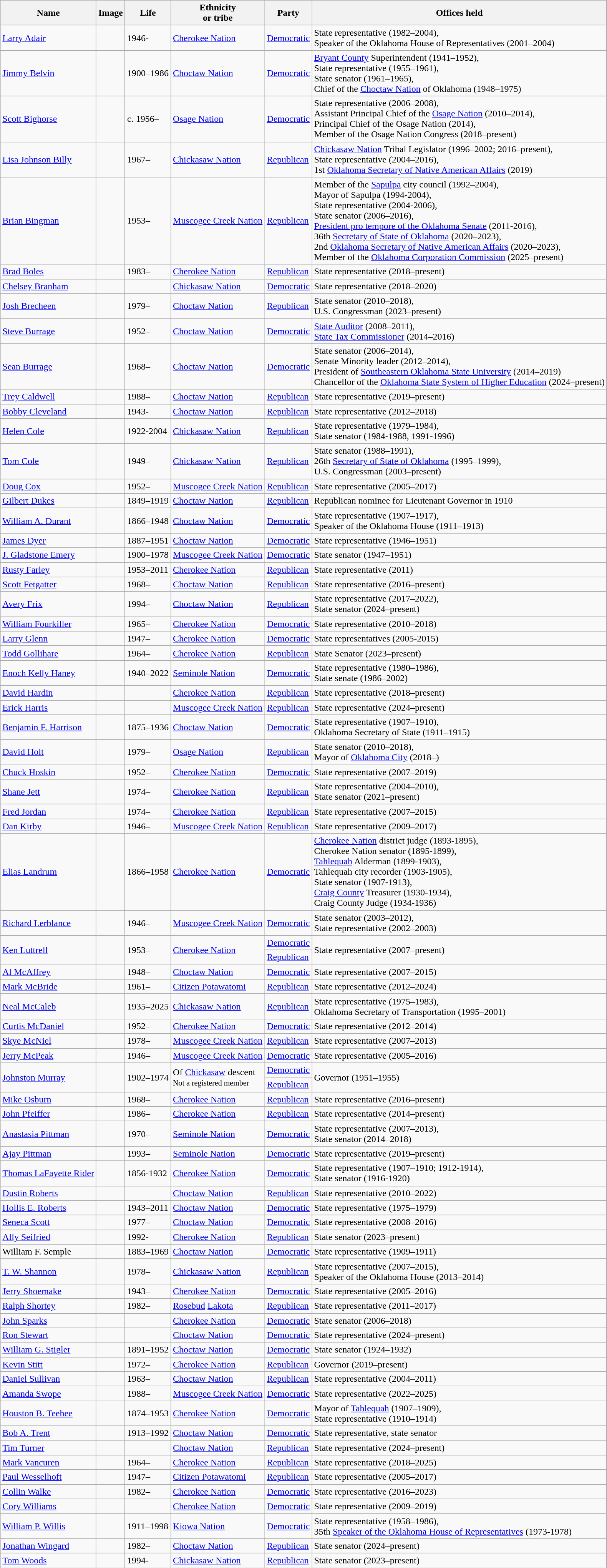<table class="wikitable">
<tr>
<th>Name</th>
<th>Image</th>
<th>Life</th>
<th>Ethnicity<br>or tribe</th>
<th>Party</th>
<th>Offices held</th>
</tr>
<tr>
<td style="white-space:nowrap;"><a href='#'>Larry Adair</a></td>
<td></td>
<td>1946-</td>
<td><a href='#'>Cherokee Nation</a></td>
<td><a href='#'>Democratic</a></td>
<td>State representative (1982–2004),<br>Speaker of the Oklahoma House of Representatives (2001–2004)</td>
</tr>
<tr>
<td style="white-space:nowrap;"><a href='#'>Jimmy Belvin</a></td>
<td></td>
<td>1900–1986</td>
<td><a href='#'>Choctaw Nation</a></td>
<td><a href='#'>Democratic</a></td>
<td><a href='#'>Bryant County</a> Superintendent (1941–1952),<br>State representative (1955–1961),<br>State senator (1961–1965),<br>Chief of the <a href='#'>Choctaw Nation</a> of Oklahoma (1948–1975)</td>
</tr>
<tr>
<td style="white-space:nowrap;"><a href='#'>Scott Bighorse</a></td>
<td></td>
<td>c. 1956–</td>
<td><a href='#'>Osage Nation</a></td>
<td><a href='#'>Democratic</a></td>
<td>State representative (2006–2008),<br>Assistant Principal Chief of the <a href='#'>Osage Nation</a> (2010–2014),<br>Principal Chief of the Osage Nation (2014),<br> Member of the Osage Nation Congress (2018–present)</td>
</tr>
<tr>
<td style="white-spave:nowrap;"><a href='#'>Lisa Johnson Billy</a></td>
<td></td>
<td>1967–</td>
<td><a href='#'>Chickasaw Nation</a></td>
<td><a href='#'>Republican</a></td>
<td><a href='#'>Chickasaw Nation</a> Tribal Legislator (1996–2002; 2016–present),<br>State representative (2004–2016),<br>1st <a href='#'>Oklahoma Secretary of Native American Affairs</a> (2019)</td>
</tr>
<tr>
<td style="white-space:nowrap;"><a href='#'>Brian Bingman</a></td>
<td></td>
<td>1953–</td>
<td><a href='#'>Muscogee Creek Nation</a></td>
<td><a href='#'>Republican</a></td>
<td>Member of the <a href='#'>Sapulpa</a> city council (1992–2004),<br>Mayor of Sapulpa (1994-2004),<br>State representative (2004-2006),<br>State senator (2006–2016),<br><a href='#'>President pro tempore of the Oklahoma Senate</a> (2011-2016),<br>36th <a href='#'>Secretary of State of Oklahoma</a> (2020–2023),<br>2nd <a href='#'>Oklahoma Secretary of Native American Affairs</a> (2020–2023),<br>Member of the <a href='#'>Oklahoma Corporation Commission</a> (2025–present)</td>
</tr>
<tr>
<td style="white-space:nowrap;"><a href='#'>Brad Boles</a></td>
<td></td>
<td>1983–</td>
<td><a href='#'>Cherokee Nation</a></td>
<td><a href='#'>Republican</a></td>
<td>State representative (2018–present)</td>
</tr>
<tr>
<td style="white-space:nowrap;"><a href='#'>Chelsey Branham</a></td>
<td></td>
<td></td>
<td><a href='#'>Chickasaw Nation</a></td>
<td><a href='#'>Democratic</a></td>
<td>State representative (2018–2020)</td>
</tr>
<tr>
<td style="white-space:nowrap;"><a href='#'>Josh Brecheen</a></td>
<td></td>
<td>1979–</td>
<td><a href='#'>Choctaw Nation</a></td>
<td><a href='#'>Republican</a></td>
<td>State senator (2010–2018), <br> U.S. Congressman (2023–present)</td>
</tr>
<tr>
<td style="white-space:nowrap;"><a href='#'>Steve Burrage</a></td>
<td></td>
<td>1952–</td>
<td><a href='#'>Choctaw Nation</a></td>
<td><a href='#'>Democratic</a></td>
<td><a href='#'>State Auditor</a> (2008–2011),<br><a href='#'>State Tax Commissioner</a> (2014–2016)</td>
</tr>
<tr>
<td style="white-space:nowrap;"><a href='#'>Sean Burrage</a></td>
<td></td>
<td>1968–</td>
<td><a href='#'>Choctaw Nation</a></td>
<td><a href='#'>Democratic</a></td>
<td>State senator (2006–2014),<br>Senate Minority leader (2012–2014),<br>President of <a href='#'>Southeastern Oklahoma State University</a> (2014–2019)<br> Chancellor of the <a href='#'>Oklahoma State System of Higher Education</a> (2024–present)</td>
</tr>
<tr>
<td style="white-space:nowrap;"><a href='#'>Trey Caldwell</a></td>
<td></td>
<td>1988–</td>
<td><a href='#'>Choctaw Nation</a></td>
<td><a href='#'>Republican</a></td>
<td>State representative (2019–present)</td>
</tr>
<tr>
<td style="white-space:nowrap;"><a href='#'>Bobby Cleveland</a></td>
<td></td>
<td>1943-</td>
<td><a href='#'>Choctaw Nation</a></td>
<td><a href='#'>Republican</a></td>
<td>State representative (2012–2018)</td>
</tr>
<tr>
<td style="white-space:nowrap;"><a href='#'>Helen Cole</a></td>
<td></td>
<td>1922-2004</td>
<td><a href='#'>Chickasaw Nation</a></td>
<td><a href='#'>Republican</a></td>
<td>State representative (1979–1984),<br>State senator (1984-1988, 1991-1996)</td>
</tr>
<tr>
<td style="white-space:nowrap;"><a href='#'>Tom Cole</a></td>
<td></td>
<td>1949–</td>
<td><a href='#'>Chickasaw Nation</a></td>
<td><a href='#'>Republican</a></td>
<td>State senator (1988–1991),<br>26th <a href='#'>Secretary of State of Oklahoma</a> (1995–1999),<br>U.S. Congressman (2003–present)</td>
</tr>
<tr>
<td style="white-space:nowrap;"><a href='#'>Doug Cox</a></td>
<td></td>
<td>1952–</td>
<td><a href='#'>Muscogee Creek Nation</a></td>
<td><a href='#'>Republican</a></td>
<td>State representative (2005–2017)</td>
</tr>
<tr>
<td style="white-space:nowrap;"><a href='#'>Gilbert Dukes</a></td>
<td></td>
<td>1849–1919</td>
<td><a href='#'>Choctaw Nation</a></td>
<td><a href='#'>Republican</a></td>
<td>Republican nominee for Lieutenant Governor in 1910</td>
</tr>
<tr>
<td style="white-space:nowrap;"><a href='#'>William A. Durant</a></td>
<td></td>
<td>1866–1948</td>
<td><a href='#'>Choctaw Nation</a></td>
<td><a href='#'>Democratic</a></td>
<td>State representative (1907–1917),<br>Speaker of the Oklahoma House (1911–1913)</td>
</tr>
<tr>
<td style="white-space:nowrap;"><a href='#'>James Dyer</a></td>
<td></td>
<td>1887–1951</td>
<td><a href='#'>Choctaw Nation</a></td>
<td><a href='#'>Democratic</a></td>
<td>State representative (1946–1951)</td>
</tr>
<tr>
<td style="white-space:nowrap;"><a href='#'>J. Gladstone Emery</a></td>
<td></td>
<td>1900–1978</td>
<td><a href='#'>Muscogee Creek Nation</a></td>
<td><a href='#'>Democratic</a></td>
<td>State senator (1947–1951)</td>
</tr>
<tr>
<td style="white-space:nowrap;"><a href='#'>Rusty Farley</a></td>
<td></td>
<td>1953–2011</td>
<td><a href='#'>Cherokee Nation</a></td>
<td><a href='#'>Republican</a></td>
<td>State representative (2011)</td>
</tr>
<tr>
<td style="white-space:nowrap;"><a href='#'>Scott Fetgatter</a></td>
<td></td>
<td>1968–</td>
<td><a href='#'>Choctaw Nation</a></td>
<td><a href='#'>Republican</a></td>
<td>State representative (2016–present)</td>
</tr>
<tr>
<td style="white-space:nowrap;"><a href='#'>Avery Frix</a></td>
<td></td>
<td>1994–</td>
<td><a href='#'>Choctaw Nation</a></td>
<td><a href='#'>Republican</a></td>
<td>State representative (2017–2022),<br> State senator (2024–present)</td>
</tr>
<tr>
<td style="white-space:nowrap;"><a href='#'>William Fourkiller</a></td>
<td></td>
<td>1965–</td>
<td><a href='#'>Cherokee Nation</a></td>
<td><a href='#'>Democratic</a></td>
<td>State representative (2010–2018)</td>
</tr>
<tr>
<td style="white-space:nowrap;"><a href='#'>Larry Glenn</a></td>
<td></td>
<td>1947–</td>
<td><a href='#'>Cherokee Nation</a></td>
<td><a href='#'>Democratic</a></td>
<td>State representatives (2005-2015)</td>
</tr>
<tr>
<td style="white-space:nowrap;"><a href='#'>Todd Gollihare</a></td>
<td></td>
<td>1964–</td>
<td><a href='#'>Cherokee Nation</a></td>
<td><a href='#'>Republican</a></td>
<td>State Senator (2023–present)</td>
</tr>
<tr>
<td style="white-space:nowrap;"><a href='#'>Enoch Kelly Haney</a></td>
<td></td>
<td>1940–2022</td>
<td><a href='#'>Seminole Nation</a></td>
<td><a href='#'>Democratic</a></td>
<td>State representative (1980–1986), <br>State senate (1986–2002)</td>
</tr>
<tr>
<td style="white-space:nowrap;"><a href='#'>David Hardin</a></td>
<td></td>
<td></td>
<td><a href='#'>Cherokee Nation</a></td>
<td><a href='#'>Republican</a></td>
<td>State representative (2018–present)</td>
</tr>
<tr>
<td style="white-space:nowrap;"><a href='#'>Erick Harris</a></td>
<td></td>
<td></td>
<td><a href='#'>Muscogee Creek Nation</a></td>
<td><a href='#'>Republican</a></td>
<td>State representative (2024–present)</td>
</tr>
<tr>
<td style="white-space:nowrap;"><a href='#'>Benjamin F. Harrison</a></td>
<td></td>
<td>1875–1936</td>
<td><a href='#'>Choctaw Nation</a></td>
<td><a href='#'>Democratic</a></td>
<td>State representative (1907–1910),<br>Oklahoma Secretary of State (1911–1915)</td>
</tr>
<tr>
<td style="white-space:nowrap;"><a href='#'>David Holt</a></td>
<td></td>
<td>1979–</td>
<td><a href='#'>Osage Nation</a></td>
<td><a href='#'>Republican</a></td>
<td>State senator (2010–2018),<br>Mayor of <a href='#'>Oklahoma City</a> (2018–)</td>
</tr>
<tr>
<td style="white-space:nowrap;"><a href='#'>Chuck Hoskin</a></td>
<td></td>
<td>1952–</td>
<td><a href='#'>Cherokee Nation</a></td>
<td><a href='#'>Democratic</a></td>
<td>State representative (2007–2019)</td>
</tr>
<tr>
<td style="white-space:nowrap;"><a href='#'>Shane Jett</a></td>
<td></td>
<td>1974–</td>
<td><a href='#'>Cherokee Nation</a></td>
<td><a href='#'>Republican</a></td>
<td>State representative (2004–2010),<br>State senator (2021–present)</td>
</tr>
<tr>
<td style="white-space:nowrap;"><a href='#'>Fred Jordan</a></td>
<td></td>
<td>1974–</td>
<td><a href='#'>Cherokee Nation</a></td>
<td><a href='#'>Republican</a></td>
<td>State representative (2007–2015)</td>
</tr>
<tr>
<td style="white-space:nowrap;"><a href='#'>Dan Kirby</a></td>
<td></td>
<td>1946–</td>
<td><a href='#'>Muscogee Creek Nation</a></td>
<td><a href='#'>Republican</a></td>
<td>State representative (2009–2017)</td>
</tr>
<tr>
<td style="white-space:nowrap;"><a href='#'>Elias Landrum</a></td>
<td></td>
<td>1866–1958</td>
<td><a href='#'>Cherokee Nation</a></td>
<td><a href='#'>Democratic</a></td>
<td><a href='#'>Cherokee Nation</a> district judge (1893-1895),<br>Cherokee Nation senator (1895-1899),<br><a href='#'>Tahlequah</a> Alderman (1899-1903),<br>Tahlequah city recorder (1903-1905),<br>State senator (1907-1913),<br><a href='#'>Craig County</a> Treasurer (1930-1934),<br>Craig County Judge (1934-1936)</td>
</tr>
<tr>
<td style="white-space:nowrap;"><a href='#'>Richard Lerblance</a></td>
<td></td>
<td>1946–</td>
<td><a href='#'>Muscogee Creek Nation</a></td>
<td><a href='#'>Democratic</a></td>
<td>State senator (2003–2012),<br>State representative (2002–2003)</td>
</tr>
<tr>
<td rowspan="2" style="white-space:nowrap;"><a href='#'>Ken Luttrell</a></td>
<td rowspan="2"></td>
<td rowspan="2" style="white-space:nowrap;">1953–</td>
<td rowspan="2"><a href='#'>Cherokee Nation</a></td>
<td><a href='#'>Democratic</a></td>
<td rowspan="2">State representative (2007–present)</td>
</tr>
<tr>
<td><a href='#'>Republican</a></td>
</tr>
<tr>
<td style="white-space:nowrap;"><a href='#'>Al McAffrey</a></td>
<td></td>
<td>1948–</td>
<td><a href='#'>Choctaw Nation</a></td>
<td><a href='#'>Democratic</a></td>
<td>State representative (2007–2015)</td>
</tr>
<tr>
<td style="white-space:nowrap;"><a href='#'>Mark McBride</a></td>
<td></td>
<td>1961–</td>
<td><a href='#'>Citizen Potawatomi</a></td>
<td><a href='#'>Republican</a></td>
<td>State representative (2012–2024)</td>
</tr>
<tr>
<td style="white-space:nowrap;"><a href='#'>Neal McCaleb</a></td>
<td></td>
<td>1935–2025</td>
<td><a href='#'>Chickasaw Nation</a></td>
<td><a href='#'>Republican</a></td>
<td>State representative (1975–1983),<br>Oklahoma Secretary of Transportation (1995–2001)</td>
</tr>
<tr>
<td style="white-space:nowrap;"><a href='#'>Curtis McDaniel</a></td>
<td></td>
<td>1952–</td>
<td><a href='#'>Cherokee Nation</a></td>
<td><a href='#'>Democratic</a></td>
<td>State representative (2012–2014)</td>
</tr>
<tr>
<td style="white-space:nowrap;"><a href='#'>Skye McNiel</a></td>
<td></td>
<td>1978–</td>
<td><a href='#'>Muscogee Creek Nation</a></td>
<td><a href='#'>Republican</a></td>
<td>State representative (2007–2013)</td>
</tr>
<tr>
<td style="white-space:nowrap;"><a href='#'>Jerry McPeak</a></td>
<td></td>
<td>1946–</td>
<td><a href='#'>Muscogee Creek Nation</a></td>
<td><a href='#'>Democratic</a></td>
<td>State representative (2005–2016)</td>
</tr>
<tr>
<td rowspan="2" style="white-space:nowrap;"><a href='#'>Johnston Murray</a></td>
<td rowspan="2"></td>
<td rowspan="2" style="white-space:nowrap;">1902–1974</td>
<td rowspan="2">Of <a href='#'>Chickasaw</a> descent<br><small>Not a registered member</small></td>
<td><a href='#'>Democratic</a></td>
<td rowspan="2">Governor (1951–1955)</td>
</tr>
<tr>
<td><a href='#'>Republican</a></td>
</tr>
<tr>
<td style="white-space:nowrap;"><a href='#'>Mike Osburn</a></td>
<td></td>
<td>1968–</td>
<td><a href='#'>Cherokee Nation</a></td>
<td><a href='#'>Republican</a></td>
<td>State representative (2016–present)</td>
</tr>
<tr>
<td style="white-space:nowrap;"><a href='#'>John Pfeiffer</a></td>
<td></td>
<td>1986–</td>
<td><a href='#'>Cherokee Nation</a></td>
<td><a href='#'>Republican</a></td>
<td>State representative (2014–present)</td>
</tr>
<tr>
<td style="white-space:nowrap;"><a href='#'>Anastasia Pittman</a></td>
<td></td>
<td>1970–</td>
<td><a href='#'>Seminole Nation</a></td>
<td><a href='#'>Democratic</a></td>
<td>State representative (2007–2013),<br>State senator (2014–2018)</td>
</tr>
<tr>
<td style="white-space:nowrap;"><a href='#'>Ajay Pittman</a></td>
<td></td>
<td>1993–</td>
<td><a href='#'>Seminole Nation</a></td>
<td><a href='#'>Democratic</a></td>
<td>State representative (2019–present)</td>
</tr>
<tr>
<td style="white-space:nowrap;"><a href='#'>Thomas LaFayette Rider</a></td>
<td></td>
<td>1856-1932</td>
<td><a href='#'>Cherokee Nation</a></td>
<td><a href='#'>Democratic</a></td>
<td>State representative (1907–1910; 1912-1914),<br>State senator (1916-1920)</td>
</tr>
<tr>
<td style="white-space:nowrap;"><a href='#'>Dustin Roberts</a></td>
<td></td>
<td></td>
<td><a href='#'>Choctaw Nation</a></td>
<td><a href='#'>Republican</a></td>
<td>State representative (2010–2022)</td>
</tr>
<tr>
<td style="white-space:nowrap;"><a href='#'>Hollis E. Roberts</a></td>
<td></td>
<td>1943–2011</td>
<td><a href='#'>Choctaw Nation</a></td>
<td><a href='#'>Democratic</a></td>
<td>State representative (1975–1979)</td>
</tr>
<tr>
<td style="white-space:nowrap;"><a href='#'>Seneca Scott</a></td>
<td></td>
<td>1977–</td>
<td><a href='#'>Choctaw Nation</a></td>
<td><a href='#'>Democratic</a></td>
<td>State representative (2008–2016)</td>
</tr>
<tr>
<td style="white-space:nowrap;"><a href='#'>Ally Seifried</a></td>
<td></td>
<td>1992-</td>
<td><a href='#'>Cherokee Nation</a></td>
<td><a href='#'>Republican</a></td>
<td>State senator (2023–present)</td>
</tr>
<tr>
<td style="white-space:nowrap;">William F. Semple</td>
<td></td>
<td>1883–1969</td>
<td><a href='#'>Choctaw Nation</a></td>
<td><a href='#'>Democratic</a></td>
<td>State representative (1909–1911)</td>
</tr>
<tr>
<td style="white-space:nowrap;"><a href='#'>T. W. Shannon</a></td>
<td></td>
<td>1978–</td>
<td><a href='#'>Chickasaw Nation</a></td>
<td><a href='#'>Republican</a></td>
<td>State representative (2007–2015),<br>Speaker of the Oklahoma House (2013–2014)</td>
</tr>
<tr>
<td style="white-space:nowrap;"><a href='#'>Jerry Shoemake</a></td>
<td></td>
<td>1943–</td>
<td><a href='#'>Cherokee Nation</a></td>
<td><a href='#'>Democratic</a></td>
<td>State representative (2005–2016)</td>
</tr>
<tr>
<td style="white-space:nowrap;"><a href='#'>Ralph Shortey</a></td>
<td></td>
<td>1982–</td>
<td><a href='#'>Rosebud</a> <a href='#'>Lakota</a></td>
<td><a href='#'>Republican</a></td>
<td>State representative (2011–2017)</td>
</tr>
<tr>
<td style="white-space:nowrap;"><a href='#'>John Sparks</a></td>
<td></td>
<td></td>
<td><a href='#'>Cherokee Nation</a></td>
<td><a href='#'>Democratic</a></td>
<td>State senator (2006–2018)</td>
</tr>
<tr>
<td style="white-space:nowrap;"><a href='#'>Ron Stewart</a></td>
<td></td>
<td></td>
<td><a href='#'>Choctaw Nation</a></td>
<td><a href='#'>Democratic</a></td>
<td>State representative (2024–present)</td>
</tr>
<tr>
<td style="white-space:nowrap;"><a href='#'>William G. Stigler</a></td>
<td></td>
<td>1891–1952</td>
<td><a href='#'>Choctaw Nation</a></td>
<td><a href='#'>Democratic</a></td>
<td>State senator (1924–1932)</td>
</tr>
<tr>
<td style="white-space:nowrap;"><a href='#'>Kevin Stitt</a></td>
<td></td>
<td>1972–</td>
<td><a href='#'>Cherokee Nation</a></td>
<td><a href='#'>Republican</a></td>
<td>Governor (2019–present)</td>
</tr>
<tr>
<td style="white-space:nowrap;"><a href='#'>Daniel Sullivan</a></td>
<td></td>
<td>1963–</td>
<td><a href='#'>Choctaw Nation</a></td>
<td><a href='#'>Republican</a></td>
<td>State representative (2004–2011)</td>
</tr>
<tr>
<td style="white-space:nowrap;"><a href='#'>Amanda Swope</a></td>
<td></td>
<td>1988–</td>
<td><a href='#'>Muscogee Creek Nation</a></td>
<td><a href='#'>Democratic</a></td>
<td>State representative (2022–2025)</td>
</tr>
<tr>
<td style="white-space:nowrap;"><a href='#'>Houston B. Teehee</a></td>
<td></td>
<td>1874–1953</td>
<td><a href='#'>Cherokee Nation</a></td>
<td><a href='#'>Democratic</a></td>
<td>Mayor of <a href='#'>Tahlequah</a> (1907–1909),<br>State representative (1910–1914)</td>
</tr>
<tr>
<td style="white-space:nowrap;"><a href='#'>Bob A. Trent</a></td>
<td></td>
<td>1913–1992</td>
<td><a href='#'>Choctaw Nation</a></td>
<td><a href='#'>Democratic</a></td>
<td>State representative, state senator</td>
</tr>
<tr>
<td style="white-space:nowrap;"><a href='#'>Tim Turner</a></td>
<td></td>
<td></td>
<td><a href='#'>Choctaw Nation</a></td>
<td><a href='#'>Republican</a></td>
<td>State representative (2024–present) </td>
</tr>
<tr>
<td style="white-space:nowrap;"><a href='#'>Mark Vancuren</a></td>
<td></td>
<td>1964–</td>
<td><a href='#'>Cherokee Nation</a></td>
<td><a href='#'>Republican</a></td>
<td>State representative (2018–2025)</td>
</tr>
<tr>
<td style="white-space:nowrap;"><a href='#'>Paul Wesselhoft</a></td>
<td></td>
<td>1947–</td>
<td><a href='#'>Citizen Potawatomi</a></td>
<td><a href='#'>Republican</a></td>
<td>State representative (2005–2017)</td>
</tr>
<tr>
<td style="white-space:nowrap;"><a href='#'>Collin Walke</a></td>
<td></td>
<td>1982–</td>
<td><a href='#'>Cherokee Nation</a></td>
<td><a href='#'>Democratic</a></td>
<td>State representative (2016–2023)</td>
</tr>
<tr>
<td style="white-space:nowrap;"><a href='#'>Cory Williams</a></td>
<td></td>
<td></td>
<td><a href='#'>Cherokee Nation</a></td>
<td><a href='#'>Democratic</a></td>
<td>State representative (2009–2019)</td>
</tr>
<tr>
<td style="white-space:nowrap;"><a href='#'>William P. Willis</a></td>
<td></td>
<td>1911–1998</td>
<td><a href='#'>Kiowa Nation</a></td>
<td><a href='#'>Democratic</a></td>
<td>State representative (1958–1986),<br>35th <a href='#'>Speaker of the Oklahoma House of Representatives</a> (1973-1978)</td>
</tr>
<tr>
<td style="white-space:nowrap;"><a href='#'>Jonathan Wingard</a></td>
<td></td>
<td>1982–</td>
<td><a href='#'>Choctaw Nation</a></td>
<td><a href='#'>Republican</a></td>
<td>State senator (2024–present)</td>
</tr>
<tr>
<td style="white-space:nowrap;"><a href='#'>Tom Woods</a></td>
<td></td>
<td>1994-</td>
<td><a href='#'>Chickasaw Nation</a></td>
<td><a href='#'>Republican</a></td>
<td>State senator (2023–present)</td>
</tr>
</table>
